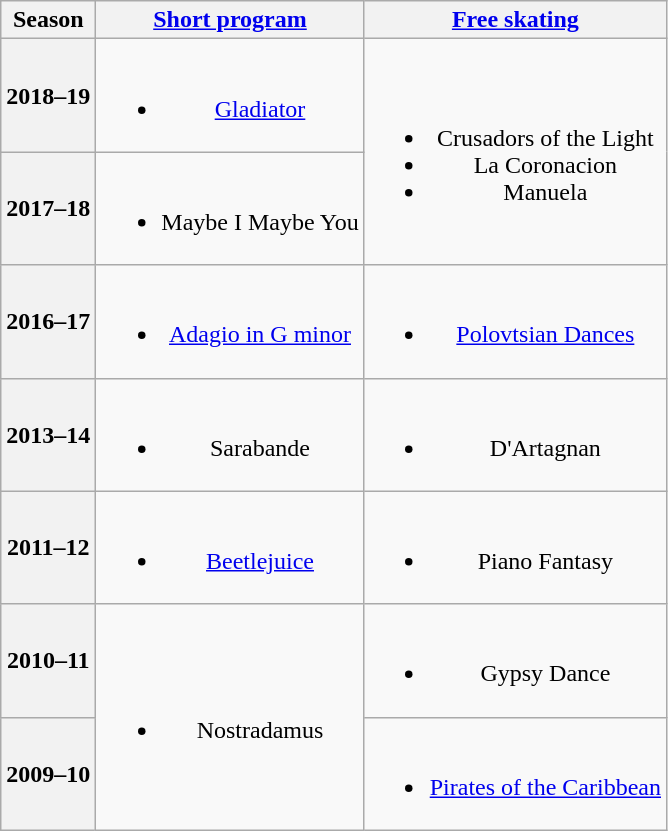<table class="wikitable" style="text-align:center">
<tr>
<th>Season</th>
<th><a href='#'>Short program</a></th>
<th><a href='#'>Free skating</a></th>
</tr>
<tr>
<th>2018–19 <br> </th>
<td><br><ul><li><a href='#'>Gladiator</a> <br></li></ul></td>
<td rowspan=2><br><ul><li>Crusadors of the Light <br></li><li>La Coronacion <br></li><li>Manuela <br></li></ul></td>
</tr>
<tr>
<th>2017–18 <br> </th>
<td><br><ul><li>Maybe I Maybe You <br></li></ul></td>
</tr>
<tr>
<th>2016–17 <br> </th>
<td><br><ul><li><a href='#'>Adagio in G minor</a> <br></li></ul></td>
<td><br><ul><li><a href='#'>Polovtsian Dances</a> <br></li></ul></td>
</tr>
<tr>
<th>2013–14 <br> </th>
<td><br><ul><li>Sarabande <br></li></ul></td>
<td><br><ul><li>D'Artagnan <br></li></ul></td>
</tr>
<tr>
<th>2011–12 <br> </th>
<td><br><ul><li><a href='#'>Beetlejuice</a> <br></li></ul></td>
<td><br><ul><li>Piano Fantasy <br></li></ul></td>
</tr>
<tr>
<th>2010–11 <br> </th>
<td rowspan=2><br><ul><li>Nostradamus <br></li></ul></td>
<td><br><ul><li>Gypsy Dance <br></li></ul></td>
</tr>
<tr>
<th>2009–10 <br> </th>
<td><br><ul><li><a href='#'>Pirates of the Caribbean</a> <br></li></ul></td>
</tr>
</table>
